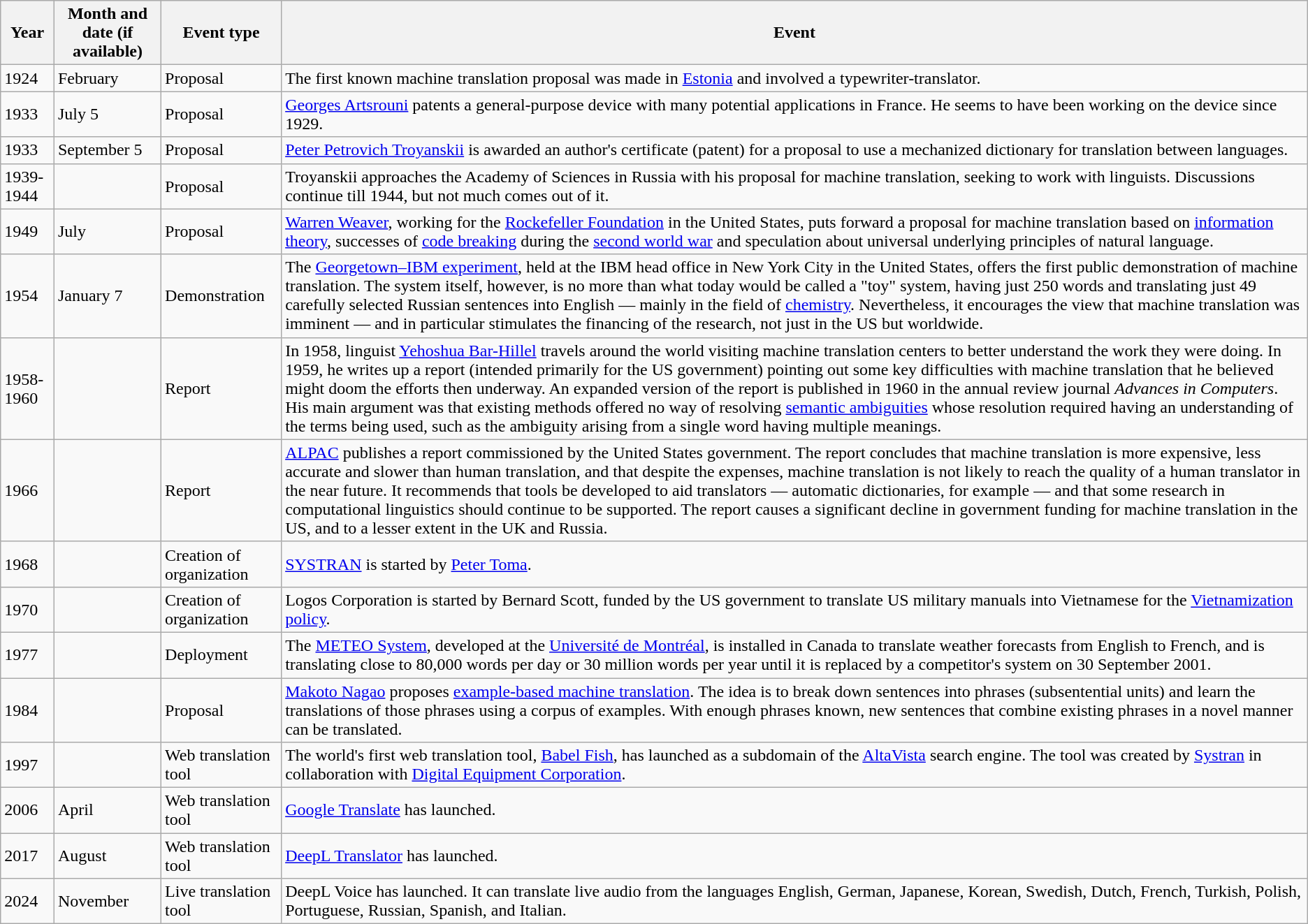<table class="sortable wikitable" border="1">
<tr>
<th>Year</th>
<th>Month and date (if available)</th>
<th>Event type</th>
<th>Event</th>
</tr>
<tr>
<td>1924</td>
<td>February</td>
<td>Proposal</td>
<td>The first known machine translation proposal was made in <a href='#'>Estonia</a> and involved a typewriter-translator.</td>
</tr>
<tr>
<td>1933</td>
<td>July 5</td>
<td>Proposal</td>
<td><a href='#'>Georges Artsrouni</a> patents a general-purpose device with many potential applications in France. He seems to have been working on the device since 1929.</td>
</tr>
<tr>
<td>1933</td>
<td>September 5</td>
<td>Proposal</td>
<td><a href='#'>Peter Petrovich Troyanskii</a> is awarded an author's certificate (patent) for a proposal to use a mechanized dictionary for translation between languages.</td>
</tr>
<tr>
<td>1939-1944</td>
<td></td>
<td>Proposal</td>
<td>Troyanskii approaches the Academy of Sciences in Russia with his proposal for machine translation, seeking to work with linguists. Discussions continue till 1944, but not much comes out of it.</td>
</tr>
<tr>
<td>1949</td>
<td>July</td>
<td>Proposal</td>
<td><a href='#'>Warren Weaver</a>, working for the <a href='#'>Rockefeller Foundation</a> in the United States, puts forward a proposal for machine translation based on <a href='#'>information theory</a>, successes of <a href='#'>code breaking</a> during the <a href='#'>second world war</a> and speculation about universal underlying principles of natural language.</td>
</tr>
<tr>
<td>1954</td>
<td>January 7</td>
<td>Demonstration</td>
<td>The <a href='#'>Georgetown–IBM experiment</a>, held at the IBM head office in New York City in the United States, offers the first public demonstration of machine translation. The system itself, however, is no more than what today would be called a "toy" system, having just 250 words and translating just 49 carefully selected Russian sentences into English — mainly in the field of <a href='#'>chemistry</a>. Nevertheless, it encourages the view that machine translation was imminent — and in particular stimulates the financing of the research, not just in the US but worldwide.</td>
</tr>
<tr>
<td>1958-1960</td>
<td></td>
<td>Report</td>
<td>In 1958, linguist <a href='#'>Yehoshua Bar-Hillel</a> travels around the world visiting machine translation centers to better understand the work they were doing. In 1959, he writes up a report (intended primarily for the US government) pointing out some key difficulties with machine translation that he believed might doom the efforts then underway. An expanded version of the report is published in 1960 in the annual review journal <em>Advances in Computers</em>. His main argument was that existing methods offered no way of resolving <a href='#'>semantic ambiguities</a> whose resolution required having an understanding of the terms being used, such as the ambiguity arising from a single word having multiple meanings.</td>
</tr>
<tr>
<td>1966</td>
<td></td>
<td>Report</td>
<td><a href='#'>ALPAC</a> publishes a report commissioned by the United States government. The report concludes that machine translation is more expensive, less accurate and slower than human translation, and that despite the expenses, machine translation is not likely to reach the quality of a human translator in the near future. It recommends that tools be developed to aid translators — automatic dictionaries, for example — and that some research in computational linguistics should continue to be supported. The report causes a significant decline in government funding for machine translation in the US, and to a lesser extent in the UK and Russia.</td>
</tr>
<tr>
<td>1968</td>
<td></td>
<td>Creation of organization</td>
<td><a href='#'>SYSTRAN</a> is started by <a href='#'>Peter Toma</a>.</td>
</tr>
<tr>
<td>1970</td>
<td></td>
<td>Creation of organization</td>
<td>Logos Corporation is started by Bernard Scott, funded by the US government to translate US military manuals into Vietnamese for the <a href='#'>Vietnamization policy</a>.</td>
</tr>
<tr>
<td>1977</td>
<td></td>
<td>Deployment</td>
<td>The <a href='#'>METEO System</a>, developed at the <a href='#'>Université de Montréal</a>, is installed in Canada to translate weather forecasts from English to French, and is translating close to 80,000 words per day or 30 million words per year until it is replaced by a competitor's system on 30 September 2001.</td>
</tr>
<tr>
<td>1984</td>
<td></td>
<td>Proposal</td>
<td><a href='#'>Makoto Nagao</a> proposes <a href='#'>example-based machine translation</a>. The idea is to break down sentences into phrases (subsentential units) and learn the translations of those phrases using a corpus of examples. With enough phrases known, new sentences that combine existing phrases in a novel manner can be translated.</td>
</tr>
<tr>
<td>1997</td>
<td></td>
<td>Web translation tool</td>
<td>The world's first web translation tool, <a href='#'>Babel Fish</a>, has launched as a subdomain of the <a href='#'>AltaVista</a> search engine. The tool was created by <a href='#'>Systran</a> in collaboration with <a href='#'>Digital Equipment Corporation</a>.</td>
</tr>
<tr>
<td>2006</td>
<td>April</td>
<td>Web translation tool</td>
<td><a href='#'>Google Translate</a> has launched.</td>
</tr>
<tr>
<td>2017</td>
<td>August</td>
<td>Web translation tool</td>
<td><a href='#'>DeepL Translator</a> has launched.</td>
</tr>
<tr>
<td>2024</td>
<td>November</td>
<td>Live translation tool</td>
<td>DeepL Voice has launched. It can translate live audio from the languages English, German, Japanese, Korean, Swedish, Dutch, French, Turkish, Polish, Portuguese, Russian, Spanish, and Italian.</td>
</tr>
</table>
